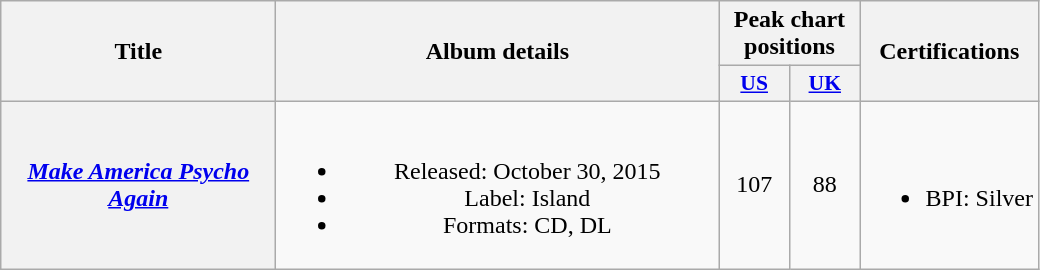<table class="wikitable plainrowheaders" style="text-align:center;">
<tr>
<th scope="col" rowspan="2" style="width:11em;">Title</th>
<th scope="col" rowspan="2" style="width:18em;">Album details</th>
<th scope="col" colspan="2">Peak chart positions</th>
<th scope="col" rowspan="2">Certifications</th>
</tr>
<tr>
<th scope="col" style="width:2.8em;font-size:90%;"><a href='#'>US</a><br></th>
<th scope="col" style="width:2.8em;font-size:90%;"><a href='#'>UK</a><br></th>
</tr>
<tr>
<th scope="row"><em><a href='#'>Make America Psycho Again</a></em></th>
<td><br><ul><li>Released: October 30, 2015</li><li>Label: Island</li><li>Formats: CD, DL</li></ul></td>
<td>107</td>
<td>88</td>
<td><br><ul><li>BPI: Silver</li></ul></td>
</tr>
</table>
